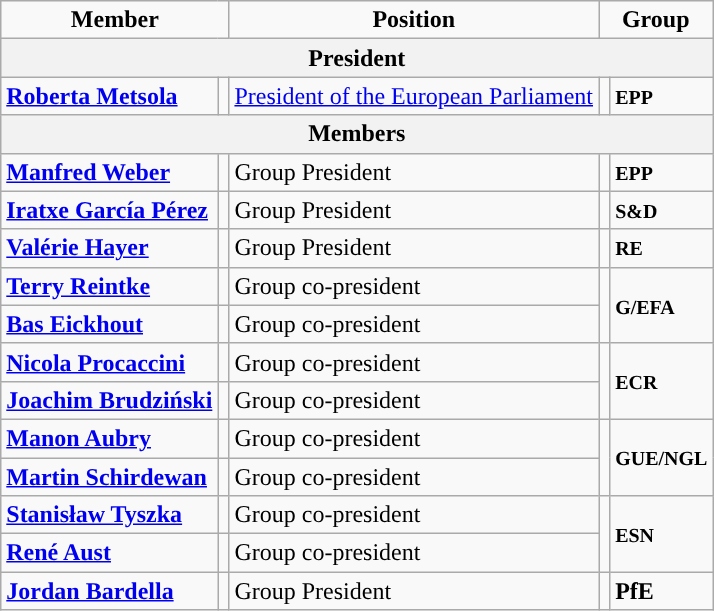<table class="wikitable">
<tr>
<td colspan="2" align="center"><strong>Member</strong></td>
<td align="center"><strong>Position</strong></td>
<td colspan="2" align="center"><strong>Group</strong></td>
</tr>
<tr>
<th colspan="5">President</th>
</tr>
<tr>
<td><strong><a href='#'>Roberta Metsola</a></strong></td>
<td><small></small></td>
<td><a href='#'>President of the European Parliament</a></td>
<td style="background-color:"></td>
<td><strong><small>EPP</small></strong></td>
</tr>
<tr>
<th colspan="5">Members</th>
</tr>
<tr>
<td><strong><a href='#'>Manfred Weber</a></strong></td>
<td><small></small></td>
<td>Group President</td>
<td style="background-color:"></td>
<td><strong><small>EPP</small></strong></td>
</tr>
<tr>
<td><strong><a href='#'>Iratxe García Pérez</a></strong></td>
<td><small></small></td>
<td>Group President</td>
<td style="background-color:"></td>
<td><strong><small>S&D</small></strong></td>
</tr>
<tr>
<td><strong><a href='#'>Valérie Hayer</a></strong></td>
<td><small></small></td>
<td>Group President</td>
<td style="background-color:"></td>
<td><strong><small>RE</small></strong></td>
</tr>
<tr>
<td><strong><a href='#'>Terry Reintke</a></strong></td>
<td><small></small></td>
<td>Group co-president</td>
<td rowspan="2" style="background-color:"></td>
<td rowspan="2"><strong><small>G/EFA</small></strong></td>
</tr>
<tr>
<td><strong><a href='#'>Bas Eickhout</a></strong></td>
<td><small></small></td>
<td>Group co-president</td>
</tr>
<tr>
<td><strong><a href='#'>Nicola Procaccini</a></strong></td>
<td><small></small></td>
<td>Group co-president</td>
<td rowspan="2" style="background-color:"></td>
<td rowspan="2"><strong><small>ECR</small></strong></td>
</tr>
<tr>
<td><strong><a href='#'>Joachim Brudziński</a></strong></td>
<td><small></small></td>
<td>Group co-president</td>
</tr>
<tr>
<td><strong><a href='#'>Manon Aubry</a></strong></td>
<td><small></small></td>
<td>Group co-president</td>
<td rowspan="2" style="background-color:"></td>
<td rowspan="2"><strong><small>GUE/NGL</small></strong></td>
</tr>
<tr>
<td><strong><a href='#'>Martin Schirdewan</a></strong></td>
<td><small></small></td>
<td>Group co-president</td>
</tr>
<tr>
<td><strong><a href='#'>Stanisław Tyszka</a></strong></td>
<td><small></small></td>
<td>Group co-president</td>
<td rowspan="2" style="background-color:"></td>
<td rowspan="2"><strong><small>ESN</small></strong></td>
</tr>
<tr>
<td><strong><a href='#'>René Aust</a></strong></td>
<td><small></small></td>
<td>Group co-president</td>
</tr>
<tr>
<td><strong><a href='#'>Jordan Bardella</a></strong></td>
<td><small></small></td>
<td>Group President</td>
<td style="background-color:"></td>
<td><strong>PfE</strong></td>
</tr>
</table>
